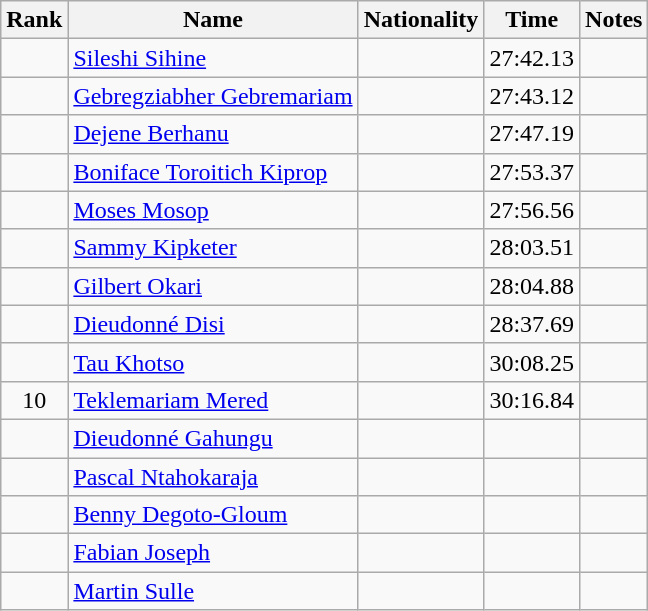<table class="wikitable sortable" style="text-align:center">
<tr>
<th>Rank</th>
<th>Name</th>
<th>Nationality</th>
<th>Time</th>
<th>Notes</th>
</tr>
<tr>
<td></td>
<td align=left><a href='#'>Sileshi Sihine</a></td>
<td align=left></td>
<td>27:42.13</td>
<td></td>
</tr>
<tr>
<td></td>
<td align=left><a href='#'>Gebregziabher Gebremariam</a></td>
<td align=left></td>
<td>27:43.12</td>
<td></td>
</tr>
<tr>
<td></td>
<td align=left><a href='#'>Dejene Berhanu</a></td>
<td align=left></td>
<td>27:47.19</td>
<td></td>
</tr>
<tr>
<td></td>
<td align=left><a href='#'>Boniface Toroitich Kiprop</a></td>
<td align=left></td>
<td>27:53.37</td>
<td></td>
</tr>
<tr>
<td></td>
<td align=left><a href='#'>Moses Mosop</a></td>
<td align=left></td>
<td>27:56.56</td>
<td></td>
</tr>
<tr>
<td></td>
<td align=left><a href='#'>Sammy Kipketer</a></td>
<td align=left></td>
<td>28:03.51</td>
<td></td>
</tr>
<tr>
<td></td>
<td align=left><a href='#'>Gilbert Okari</a></td>
<td align=left></td>
<td>28:04.88</td>
<td></td>
</tr>
<tr>
<td></td>
<td align=left><a href='#'>Dieudonné Disi</a></td>
<td align=left></td>
<td>28:37.69</td>
<td></td>
</tr>
<tr>
<td></td>
<td align=left><a href='#'>Tau Khotso</a></td>
<td align=left></td>
<td>30:08.25</td>
<td></td>
</tr>
<tr>
<td>10</td>
<td align=left><a href='#'>Teklemariam Mered</a></td>
<td align=left></td>
<td>30:16.84</td>
<td></td>
</tr>
<tr>
<td></td>
<td align=left><a href='#'>Dieudonné Gahungu</a></td>
<td align=left></td>
<td></td>
<td></td>
</tr>
<tr>
<td></td>
<td align=left><a href='#'>Pascal Ntahokaraja</a></td>
<td align=left></td>
<td></td>
<td></td>
</tr>
<tr>
<td></td>
<td align=left><a href='#'>Benny Degoto-Gloum</a></td>
<td align=left></td>
<td></td>
<td></td>
</tr>
<tr>
<td></td>
<td align=left><a href='#'>Fabian Joseph</a></td>
<td align=left></td>
<td></td>
<td></td>
</tr>
<tr>
<td></td>
<td align=left><a href='#'>Martin Sulle</a></td>
<td align=left></td>
<td></td>
<td></td>
</tr>
</table>
